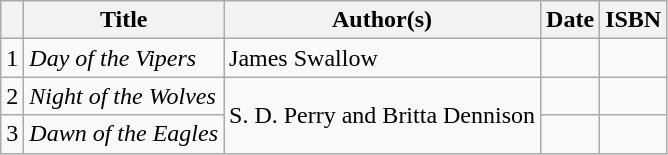<table class="wikitable">
<tr>
<th></th>
<th>Title</th>
<th>Author(s)</th>
<th>Date</th>
<th>ISBN</th>
</tr>
<tr>
<td>1</td>
<td><em>Day of the Vipers</em></td>
<td>James Swallow</td>
<td></td>
<td></td>
</tr>
<tr>
<td>2</td>
<td><em>Night of the Wolves</em></td>
<td rowspan="2">S. D. Perry and Britta Dennison</td>
<td></td>
<td></td>
</tr>
<tr>
<td>3</td>
<td><em>Dawn of the Eagles</em></td>
<td></td>
<td></td>
</tr>
</table>
